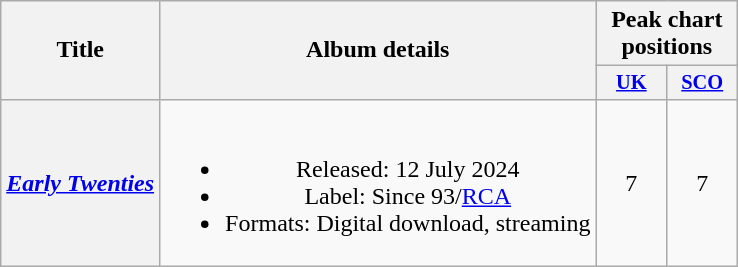<table class="wikitable plainrowheaders" style="text-align:center;">
<tr>
<th scope="col" rowspan="2">Title</th>
<th scope="col" rowspan="2">Album details</th>
<th scope="col" colspan="2">Peak chart positions</th>
</tr>
<tr>
<th scope="col" style="width:3em;font-size:85%;"><a href='#'>UK</a><br></th>
<th scope="col" style="width:3em;font-size:85%;"><a href='#'>SCO</a><br></th>
</tr>
<tr>
<th scope="row"><em><a href='#'>Early Twenties</a></em></th>
<td><br><ul><li>Released: 12 July 2024</li><li>Label: Since 93/<a href='#'>RCA</a></li><li>Formats: Digital download, streaming</li></ul></td>
<td>7</td>
<td>7</td>
</tr>
</table>
